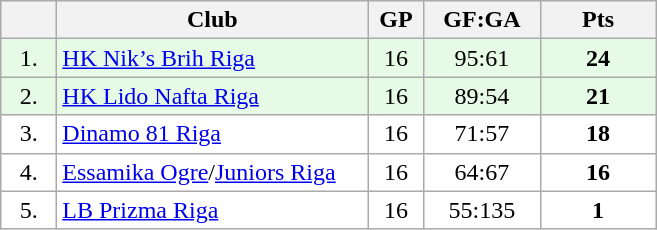<table class="wikitable">
<tr>
<th width="30"></th>
<th width="200">Club</th>
<th width="30">GP</th>
<th width="70">GF:GA</th>
<th width="70">Pts</th>
</tr>
<tr bgcolor="#e6fae6" align="center">
<td>1.</td>
<td align="left"><a href='#'>HK Nik’s Brih Riga</a></td>
<td>16</td>
<td>95:61</td>
<td><strong>24</strong></td>
</tr>
<tr bgcolor="#e6fae6" align="center">
<td>2.</td>
<td align="left"><a href='#'>HK Lido Nafta Riga</a></td>
<td>16</td>
<td>89:54</td>
<td><strong>21</strong></td>
</tr>
<tr bgcolor="#FFFFFF" align="center">
<td>3.</td>
<td align="left"><a href='#'>Dinamo 81 Riga</a></td>
<td>16</td>
<td>71:57</td>
<td><strong>18</strong></td>
</tr>
<tr bgcolor="#FFFFFF" align="center">
<td>4.</td>
<td align="left"><a href='#'>Essamika Ogre</a>/<a href='#'>Juniors Riga</a></td>
<td>16</td>
<td>64:67</td>
<td><strong>16</strong></td>
</tr>
<tr bgcolor="#FFFFFF" align="center">
<td>5.</td>
<td align="left"><a href='#'>LB Prizma Riga</a></td>
<td>16</td>
<td>55:135</td>
<td><strong>1</strong></td>
</tr>
</table>
